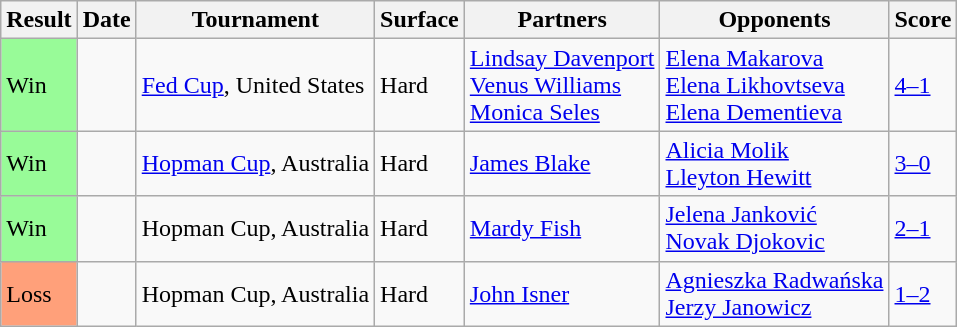<table class="sortable wikitable">
<tr>
<th>Result</th>
<th>Date</th>
<th>Tournament</th>
<th>Surface</th>
<th>Partners</th>
<th>Opponents</th>
<th class="unsortable">Score</th>
</tr>
<tr>
<td bgcolor=98FB98>Win</td>
<td><a href='#'></a></td>
<td><a href='#'>Fed Cup</a>, United States</td>
<td>Hard</td>
<td> <a href='#'>Lindsay Davenport</a><br> <a href='#'>Venus Williams</a><br> <a href='#'>Monica Seles</a></td>
<td> <a href='#'>Elena Makarova</a><br> <a href='#'>Elena Likhovtseva</a><br> <a href='#'>Elena Dementieva</a></td>
<td><a href='#'>4–1</a></td>
</tr>
<tr>
<td bgcolor=98FB98>Win</td>
<td><a href='#'></a></td>
<td><a href='#'>Hopman Cup</a>, Australia</td>
<td>Hard</td>
<td> <a href='#'>James Blake</a></td>
<td> <a href='#'>Alicia Molik</a><br> <a href='#'>Lleyton Hewitt</a></td>
<td><a href='#'>3–0</a></td>
</tr>
<tr>
<td bgcolor=98FB98>Win</td>
<td><a href='#'></a></td>
<td>Hopman Cup, Australia</td>
<td>Hard</td>
<td> <a href='#'>Mardy Fish</a></td>
<td> <a href='#'>Jelena Janković</a><br> <a href='#'>Novak Djokovic</a></td>
<td><a href='#'>2–1</a></td>
</tr>
<tr>
<td bgcolor=ffa07a>Loss</td>
<td><a href='#'></a></td>
<td>Hopman Cup, Australia</td>
<td>Hard</td>
<td> <a href='#'>John Isner</a></td>
<td> <a href='#'>Agnieszka Radwańska</a><br> <a href='#'>Jerzy Janowicz</a></td>
<td><a href='#'>1–2</a></td>
</tr>
</table>
